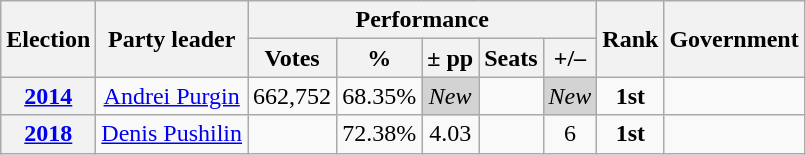<table class=wikitable style=text-align:center>
<tr>
<th rowspan="2">Election</th>
<th rowspan="2">Party leader</th>
<th colspan="5" scope="col">Performance</th>
<th rowspan="2">Rank</th>
<th rowspan="2">Government</th>
</tr>
<tr>
<th>Votes</th>
<th>%</th>
<th>± pp</th>
<th>Seats</th>
<th>+/–</th>
</tr>
<tr>
<th><a href='#'>2014</a></th>
<td><a href='#'>Andrei Purgin</a></td>
<td>662,752</td>
<td>68.35%</td>
<td bgcolor=lightgrey><em>New</em></td>
<td></td>
<td bgcolor=lightgrey><em>New</em></td>
<td><strong>1st</strong></td>
<td></td>
</tr>
<tr>
<th><a href='#'>2018</a></th>
<td><a href='#'>Denis Pushilin</a></td>
<td></td>
<td>72.38%</td>
<td> 4.03</td>
<td></td>
<td> 6</td>
<td> <strong>1st</strong></td>
<td></td>
</tr>
</table>
